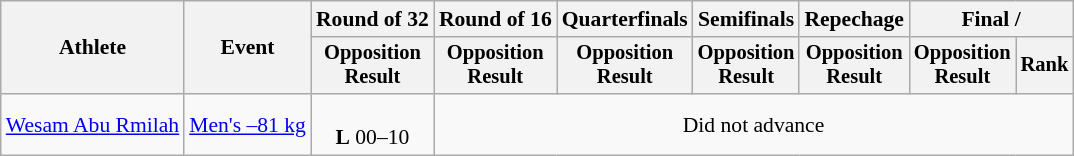<table class="wikitable" style="font-size:90%">
<tr>
<th rowspan="2">Athlete</th>
<th rowspan="2">Event</th>
<th>Round of 32</th>
<th>Round of 16</th>
<th>Quarterfinals</th>
<th>Semifinals</th>
<th>Repechage</th>
<th colspan=2>Final / </th>
</tr>
<tr style="font-size:95%">
<th>Opposition<br>Result</th>
<th>Opposition<br>Result</th>
<th>Opposition<br>Result</th>
<th>Opposition<br>Result</th>
<th>Opposition<br>Result</th>
<th>Opposition<br>Result</th>
<th>Rank</th>
</tr>
<tr align=center>
<td align=left><a href='#'>Wesam Abu Rmilah</a></td>
<td align=left><a href='#'>Men's –81 kg</a></td>
<td><br><strong>L</strong> 00–10</td>
<td colspan="6">Did not advance</td>
</tr>
</table>
